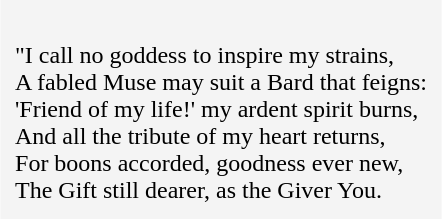<table cellpadding=10 border="0" align=center>
<tr>
<td bgcolor=#f4f4f4><br>"I call no goddess to inspire my strains,<br>
A fabled Muse may suit a Bard that feigns:<br>
'Friend of my life!' my ardent spirit burns,<br>
And all the tribute of my heart returns,<br>
For boons accorded, goodness ever new,<br>
The Gift still dearer, as the Giver You.<br></td>
</tr>
</table>
